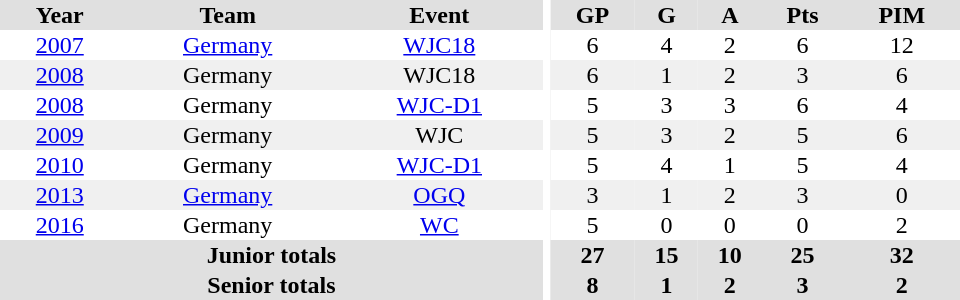<table border="0" cellpadding="1" cellspacing="0" ID="Table3" style="text-align:center; width:40em">
<tr ALIGN="center" bgcolor="#e0e0e0">
<th>Year</th>
<th>Team</th>
<th>Event</th>
<th rowspan="99" bgcolor="#ffffff"></th>
<th>GP</th>
<th>G</th>
<th>A</th>
<th>Pts</th>
<th>PIM</th>
</tr>
<tr ALIGN="center">
<td><a href='#'>2007</a></td>
<td><a href='#'>Germany</a></td>
<td><a href='#'>WJC18</a></td>
<td>6</td>
<td>4</td>
<td>2</td>
<td>6</td>
<td>12</td>
</tr>
<tr ALIGN="center" bgcolor="#f0f0f0">
<td><a href='#'>2008</a></td>
<td>Germany</td>
<td>WJC18</td>
<td>6</td>
<td>1</td>
<td>2</td>
<td>3</td>
<td>6</td>
</tr>
<tr ALIGN="center">
<td><a href='#'>2008</a></td>
<td>Germany</td>
<td><a href='#'>WJC-D1</a></td>
<td>5</td>
<td>3</td>
<td>3</td>
<td>6</td>
<td>4</td>
</tr>
<tr ALIGN="center" bgcolor="#f0f0f0">
<td><a href='#'>2009</a></td>
<td>Germany</td>
<td>WJC</td>
<td>5</td>
<td>3</td>
<td>2</td>
<td>5</td>
<td>6</td>
</tr>
<tr ALIGN="center">
<td><a href='#'>2010</a></td>
<td>Germany</td>
<td><a href='#'>WJC-D1</a></td>
<td>5</td>
<td>4</td>
<td>1</td>
<td>5</td>
<td>4</td>
</tr>
<tr ALIGN="center" bgcolor="#f0f0f0">
<td><a href='#'>2013</a></td>
<td><a href='#'>Germany</a></td>
<td><a href='#'>OGQ</a></td>
<td>3</td>
<td>1</td>
<td>2</td>
<td>3</td>
<td>0</td>
</tr>
<tr ALIGN="center">
<td><a href='#'>2016</a></td>
<td>Germany</td>
<td><a href='#'>WC</a></td>
<td>5</td>
<td>0</td>
<td>0</td>
<td>0</td>
<td>2</td>
</tr>
<tr bgcolor="#e0e0e0">
<th colspan="3">Junior totals</th>
<th>27</th>
<th>15</th>
<th>10</th>
<th>25</th>
<th>32</th>
</tr>
<tr bgcolor="#e0e0e0">
<th colspan="3">Senior totals</th>
<th>8</th>
<th>1</th>
<th>2</th>
<th>3</th>
<th>2</th>
</tr>
</table>
